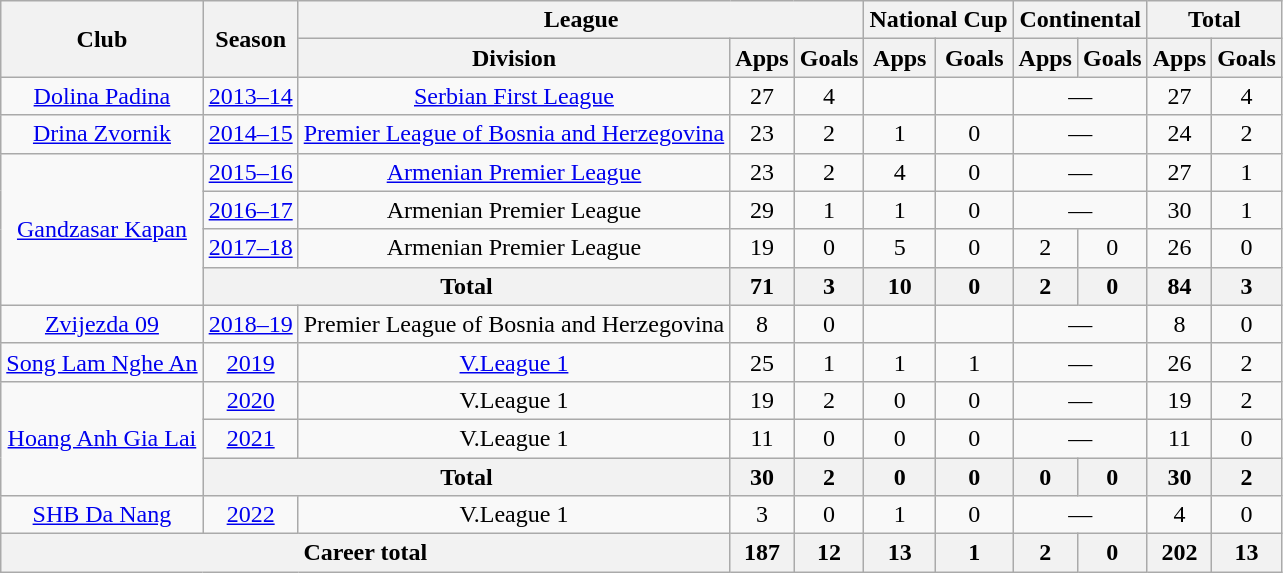<table class="wikitable" style="text-align: center;">
<tr>
<th rowspan="2">Club</th>
<th rowspan="2">Season</th>
<th colspan="3">League</th>
<th colspan="2">National Cup</th>
<th colspan="2">Continental</th>
<th colspan="2">Total</th>
</tr>
<tr>
<th>Division</th>
<th>Apps</th>
<th>Goals</th>
<th>Apps</th>
<th>Goals</th>
<th>Apps</th>
<th>Goals</th>
<th>Apps</th>
<th>Goals</th>
</tr>
<tr>
<td valign="center"><a href='#'>Dolina Padina</a></td>
<td><a href='#'>2013–14</a></td>
<td><a href='#'>Serbian First League</a></td>
<td>27</td>
<td>4</td>
<td></td>
<td></td>
<td colspan="2">—</td>
<td>27</td>
<td>4</td>
</tr>
<tr>
<td valign="center"><a href='#'>Drina Zvornik</a></td>
<td><a href='#'>2014–15</a></td>
<td><a href='#'>Premier League of Bosnia and Herzegovina</a></td>
<td>23</td>
<td>2</td>
<td>1</td>
<td>0</td>
<td colspan="2">—</td>
<td>24</td>
<td>2</td>
</tr>
<tr>
<td rowspan="4" valign="center"><a href='#'>Gandzasar Kapan</a></td>
<td><a href='#'>2015–16</a></td>
<td valign="center"><a href='#'>Armenian Premier League</a></td>
<td>23</td>
<td>2</td>
<td>4</td>
<td>0</td>
<td colspan="2">—</td>
<td>27</td>
<td>1</td>
</tr>
<tr>
<td><a href='#'>2016–17</a></td>
<td>Armenian Premier League</td>
<td>29</td>
<td>1</td>
<td>1</td>
<td>0</td>
<td colspan="2">—</td>
<td>30</td>
<td>1</td>
</tr>
<tr>
<td><a href='#'>2017–18</a></td>
<td>Armenian Premier League</td>
<td>19</td>
<td>0</td>
<td>5</td>
<td>0</td>
<td>2</td>
<td>0</td>
<td>26</td>
<td>0</td>
</tr>
<tr>
<th colspan="2">Total</th>
<th>71</th>
<th>3</th>
<th>10</th>
<th>0</th>
<th>2</th>
<th>0</th>
<th>84</th>
<th>3</th>
</tr>
<tr>
<td><a href='#'>Zvijezda 09</a></td>
<td><a href='#'>2018–19</a></td>
<td>Premier League of Bosnia and Herzegovina</td>
<td>8</td>
<td>0</td>
<td></td>
<td></td>
<td colspan="2">—</td>
<td>8</td>
<td>0</td>
</tr>
<tr>
<td><a href='#'>Song Lam Nghe An</a></td>
<td><a href='#'>2019</a></td>
<td><a href='#'>V.League 1</a></td>
<td>25</td>
<td>1</td>
<td>1</td>
<td>1</td>
<td colspan="2">—</td>
<td>26</td>
<td>2</td>
</tr>
<tr>
<td rowspan="3"><a href='#'>Hoang Anh Gia Lai</a></td>
<td><a href='#'>2020</a></td>
<td>V.League 1</td>
<td>19</td>
<td>2</td>
<td>0</td>
<td>0</td>
<td colspan="2">—</td>
<td>19</td>
<td>2</td>
</tr>
<tr>
<td><a href='#'>2021</a></td>
<td>V.League 1</td>
<td>11</td>
<td>0</td>
<td>0</td>
<td>0</td>
<td colspan="2">—</td>
<td>11</td>
<td>0</td>
</tr>
<tr>
<th colspan="2">Total</th>
<th>30</th>
<th>2</th>
<th>0</th>
<th>0</th>
<th>0</th>
<th>0</th>
<th>30</th>
<th>2</th>
</tr>
<tr>
<td><a href='#'>SHB Da Nang</a></td>
<td><a href='#'>2022</a></td>
<td>V.League 1</td>
<td>3</td>
<td>0</td>
<td>1</td>
<td>0</td>
<td colspan="2">—</td>
<td>4</td>
<td>0</td>
</tr>
<tr>
<th colspan="3">Career total</th>
<th>187</th>
<th>12</th>
<th>13</th>
<th>1</th>
<th>2</th>
<th>0</th>
<th>202</th>
<th>13</th>
</tr>
</table>
